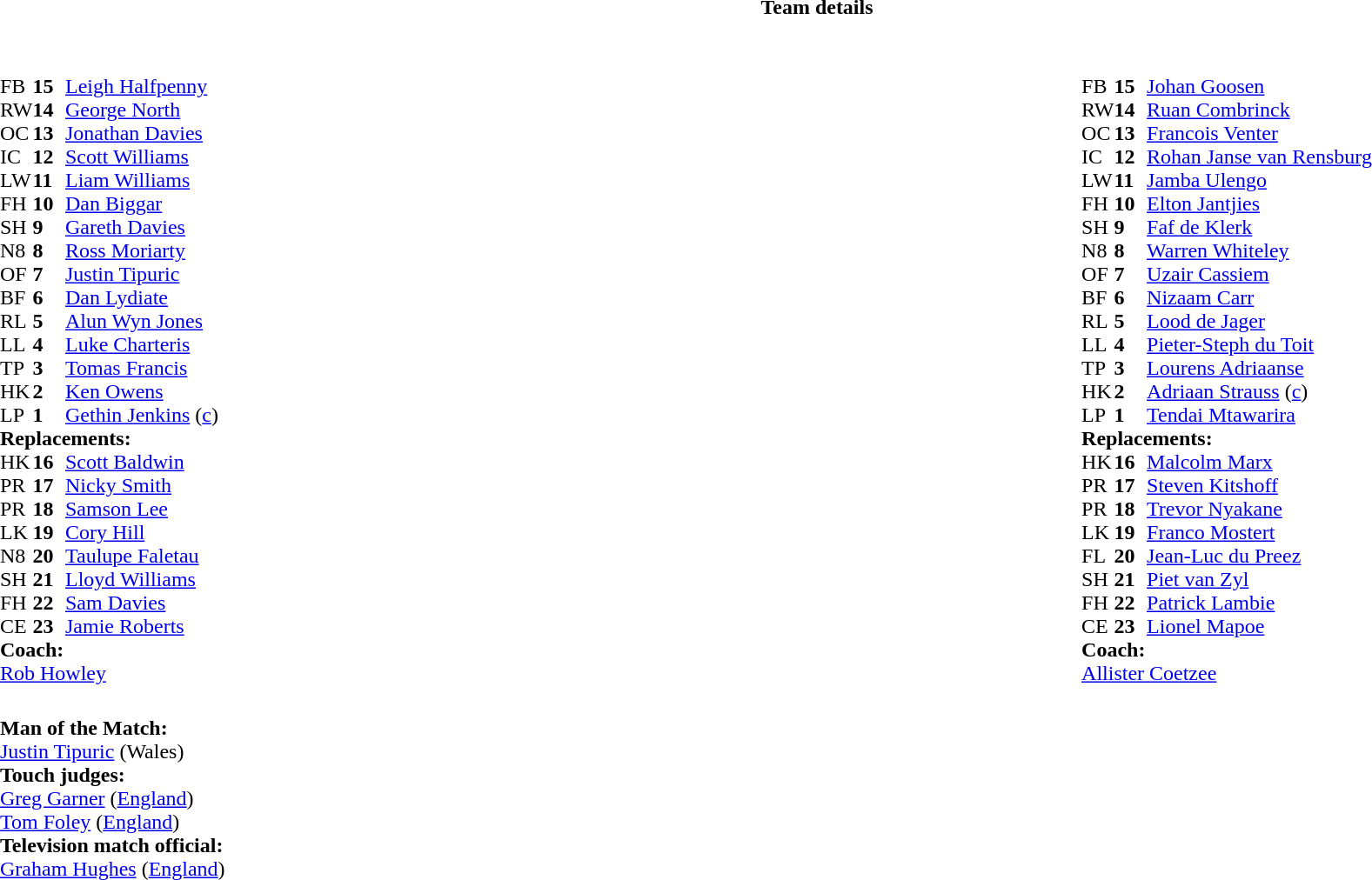<table border="0" width="100%" class="collapsible collapsed">
<tr>
<th>Team details</th>
</tr>
<tr>
<td><br><table width="100%">
<tr>
<td valign="top" width="50%"><br><table style="font-size: 100%" cellspacing="0" cellpadding="0">
<tr>
<th width="25"></th>
<th width="25"></th>
</tr>
<tr>
<td>FB</td>
<td><strong>15</strong></td>
<td><a href='#'>Leigh Halfpenny</a></td>
</tr>
<tr>
<td>RW</td>
<td><strong>14</strong></td>
<td><a href='#'>George North</a></td>
</tr>
<tr>
<td>OC</td>
<td><strong>13</strong></td>
<td><a href='#'>Jonathan Davies</a></td>
</tr>
<tr>
<td>IC</td>
<td><strong>12</strong></td>
<td><a href='#'>Scott Williams</a></td>
<td></td>
<td></td>
</tr>
<tr>
<td>LW</td>
<td><strong>11</strong></td>
<td><a href='#'>Liam Williams</a></td>
<td></td>
<td></td>
</tr>
<tr>
<td>FH</td>
<td><strong>10</strong></td>
<td><a href='#'>Dan Biggar</a></td>
</tr>
<tr>
<td>SH</td>
<td><strong>9</strong></td>
<td><a href='#'>Gareth Davies</a></td>
</tr>
<tr>
<td>N8</td>
<td><strong>8</strong></td>
<td><a href='#'>Ross Moriarty</a></td>
</tr>
<tr>
<td>OF</td>
<td><strong>7</strong></td>
<td><a href='#'>Justin Tipuric</a></td>
</tr>
<tr>
<td>BF</td>
<td><strong>6</strong></td>
<td><a href='#'>Dan Lydiate</a></td>
<td></td>
<td></td>
</tr>
<tr>
<td>RL</td>
<td><strong>5</strong></td>
<td><a href='#'>Alun Wyn Jones</a></td>
</tr>
<tr>
<td>LL</td>
<td><strong>4</strong></td>
<td><a href='#'>Luke Charteris</a></td>
<td></td>
<td></td>
</tr>
<tr>
<td>TP</td>
<td><strong>3</strong></td>
<td><a href='#'>Tomas Francis</a></td>
<td></td>
<td></td>
</tr>
<tr>
<td>HK</td>
<td><strong>2</strong></td>
<td><a href='#'>Ken Owens</a></td>
<td></td>
<td></td>
</tr>
<tr>
<td>LP</td>
<td><strong>1</strong></td>
<td><a href='#'>Gethin Jenkins</a> (<a href='#'>c</a>)</td>
<td></td>
<td></td>
</tr>
<tr>
<td colspan=3><strong>Replacements:</strong></td>
</tr>
<tr>
<td>HK</td>
<td><strong>16</strong></td>
<td><a href='#'>Scott Baldwin</a></td>
<td></td>
<td></td>
</tr>
<tr>
<td>PR</td>
<td><strong>17</strong></td>
<td><a href='#'>Nicky Smith</a></td>
<td></td>
<td></td>
</tr>
<tr>
<td>PR</td>
<td><strong>18</strong></td>
<td><a href='#'>Samson Lee</a></td>
<td></td>
<td></td>
</tr>
<tr>
<td>LK</td>
<td><strong>19</strong></td>
<td><a href='#'>Cory Hill</a></td>
<td></td>
<td></td>
</tr>
<tr>
<td>N8</td>
<td><strong>20</strong></td>
<td><a href='#'>Taulupe Faletau</a></td>
<td></td>
<td></td>
</tr>
<tr>
<td>SH</td>
<td><strong>21</strong></td>
<td><a href='#'>Lloyd Williams</a></td>
</tr>
<tr>
<td>FH</td>
<td><strong>22</strong></td>
<td><a href='#'>Sam Davies</a></td>
<td></td>
<td></td>
</tr>
<tr>
<td>CE</td>
<td><strong>23</strong></td>
<td><a href='#'>Jamie Roberts</a></td>
<td></td>
<td></td>
</tr>
<tr>
<td colspan=3><strong>Coach:</strong></td>
</tr>
<tr>
<td colspan="4"> <a href='#'>Rob Howley</a></td>
</tr>
</table>
</td>
<td valign="top" width="50%"><br><table style="font-size: 100%" cellspacing="0" cellpadding="0" align="center">
<tr>
<th width="25"></th>
<th width="25"></th>
</tr>
<tr>
<td>FB</td>
<td><strong>15</strong></td>
<td><a href='#'>Johan Goosen</a></td>
</tr>
<tr>
<td>RW</td>
<td><strong>14</strong></td>
<td><a href='#'>Ruan Combrinck</a></td>
</tr>
<tr>
<td>OC</td>
<td><strong>13</strong></td>
<td><a href='#'>Francois Venter</a></td>
</tr>
<tr>
<td>IC</td>
<td><strong>12</strong></td>
<td><a href='#'>Rohan Janse van Rensburg</a></td>
<td></td>
<td></td>
</tr>
<tr>
<td>LW</td>
<td><strong>11</strong></td>
<td><a href='#'>Jamba Ulengo</a></td>
</tr>
<tr>
<td>FH</td>
<td><strong>10</strong></td>
<td><a href='#'>Elton Jantjies</a></td>
<td></td>
<td></td>
</tr>
<tr>
<td>SH</td>
<td><strong>9</strong></td>
<td><a href='#'>Faf de Klerk</a></td>
<td></td>
<td></td>
</tr>
<tr>
<td>N8</td>
<td><strong>8</strong></td>
<td><a href='#'>Warren Whiteley</a></td>
</tr>
<tr>
<td>OF</td>
<td><strong>7</strong></td>
<td><a href='#'>Uzair Cassiem</a></td>
</tr>
<tr>
<td>BF</td>
<td><strong>6</strong></td>
<td><a href='#'>Nizaam Carr</a></td>
<td></td>
<td></td>
</tr>
<tr>
<td>RL</td>
<td><strong>5</strong></td>
<td><a href='#'>Lood de Jager</a></td>
</tr>
<tr>
<td>LL</td>
<td><strong>4</strong></td>
<td><a href='#'>Pieter-Steph du Toit</a></td>
<td></td>
<td></td>
</tr>
<tr>
<td>TP</td>
<td><strong>3</strong></td>
<td><a href='#'>Lourens Adriaanse</a></td>
<td></td>
<td></td>
</tr>
<tr>
<td>HK</td>
<td><strong>2</strong></td>
<td><a href='#'>Adriaan Strauss</a> (<a href='#'>c</a>)</td>
<td></td>
<td></td>
</tr>
<tr>
<td>LP</td>
<td><strong>1</strong></td>
<td><a href='#'>Tendai Mtawarira</a></td>
<td></td>
<td></td>
</tr>
<tr>
<td colspan=3><strong>Replacements:</strong></td>
</tr>
<tr>
<td>HK</td>
<td><strong>16</strong></td>
<td><a href='#'>Malcolm Marx</a></td>
<td></td>
<td></td>
</tr>
<tr>
<td>PR</td>
<td><strong>17</strong></td>
<td><a href='#'>Steven Kitshoff</a></td>
<td></td>
<td></td>
</tr>
<tr>
<td>PR</td>
<td><strong>18</strong></td>
<td><a href='#'>Trevor Nyakane</a></td>
<td></td>
<td></td>
</tr>
<tr>
<td>LK</td>
<td><strong>19</strong></td>
<td><a href='#'>Franco Mostert</a></td>
<td></td>
<td></td>
</tr>
<tr>
<td>FL</td>
<td><strong>20</strong></td>
<td><a href='#'>Jean-Luc du Preez</a></td>
<td></td>
<td></td>
</tr>
<tr>
<td>SH</td>
<td><strong>21</strong></td>
<td><a href='#'>Piet van Zyl</a></td>
<td></td>
<td></td>
</tr>
<tr>
<td>FH</td>
<td><strong>22</strong></td>
<td><a href='#'>Patrick Lambie</a></td>
<td></td>
<td></td>
</tr>
<tr>
<td>CE</td>
<td><strong>23</strong></td>
<td><a href='#'>Lionel Mapoe</a></td>
<td></td>
<td></td>
</tr>
<tr>
<td colspan=3><strong>Coach:</strong></td>
</tr>
<tr>
<td colspan="4"> <a href='#'>Allister Coetzee</a></td>
</tr>
</table>
</td>
</tr>
</table>
<table width=100% style="font-size: 100%">
<tr>
<td><br><strong>Man of the Match:</strong>
<br><a href='#'>Justin Tipuric</a> (Wales)<br><strong>Touch judges:</strong>
<br><a href='#'>Greg Garner</a> (<a href='#'>England</a>)
<br><a href='#'>Tom Foley</a> (<a href='#'>England</a>)
<br><strong>Television match official:</strong>
<br><a href='#'>Graham Hughes</a> (<a href='#'>England</a>)</td>
</tr>
</table>
</td>
</tr>
</table>
